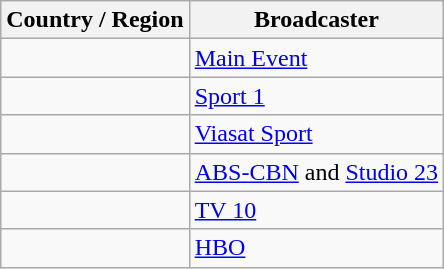<table class="wikitable collapsible collapsed">
<tr>
<th>Country / Region</th>
<th>Broadcaster</th>
</tr>
<tr>
<td></td>
<td><a href='#'>Main Event</a></td>
</tr>
<tr>
<td></td>
<td><a href='#'>Sport 1</a></td>
</tr>
<tr>
<td></td>
<td><a href='#'>Viasat Sport</a></td>
</tr>
<tr>
<td></td>
<td><a href='#'>ABS-CBN</a> and <a href='#'>Studio 23</a></td>
</tr>
<tr>
<td></td>
<td><a href='#'>TV 10</a></td>
</tr>
<tr>
<td></td>
<td><a href='#'>HBO</a></td>
</tr>
</table>
